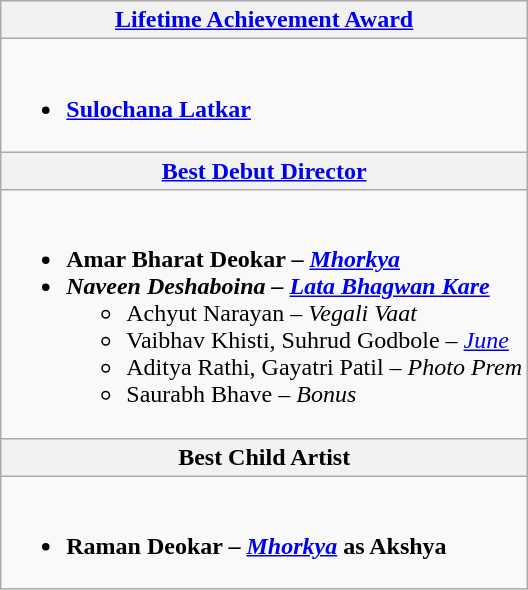<table class="wikitable">
<tr>
<th colspan=2><a href='#'>Lifetime Achievement Award</a></th>
</tr>
<tr>
<td colspan=2><br><ul><li><strong><a href='#'>Sulochana Latkar</a></strong></li></ul></td>
</tr>
<tr>
<th colspan=2><a href='#'>Best Debut Director</a></th>
</tr>
<tr>
<td colspan=2><br><ul><li><strong>Amar Bharat Deokar – <em><a href='#'>Mhorkya</a><strong><em></li><li></strong>Naveen Deshaboina – </em><a href='#'>Lata Bhagwan Kare</a></em></strong><ul><li>Achyut Narayan – <em>Vegali Vaat</em></li><li>Vaibhav Khisti, Suhrud Godbole – <em><a href='#'>June</a></em></li><li>Aditya Rathi, Gayatri Patil – <em>Photo Prem</em></li><li>Saurabh Bhave – <em>Bonus</em></li></ul></li></ul></td>
</tr>
<tr>
<th colspan=2>Best Child Artist</th>
</tr>
<tr>
<td colspan=2><br><ul><li><strong>Raman Deokar – <em><a href='#'>Mhorkya</a></em> as Akshya</strong></li></ul></td>
</tr>
</table>
